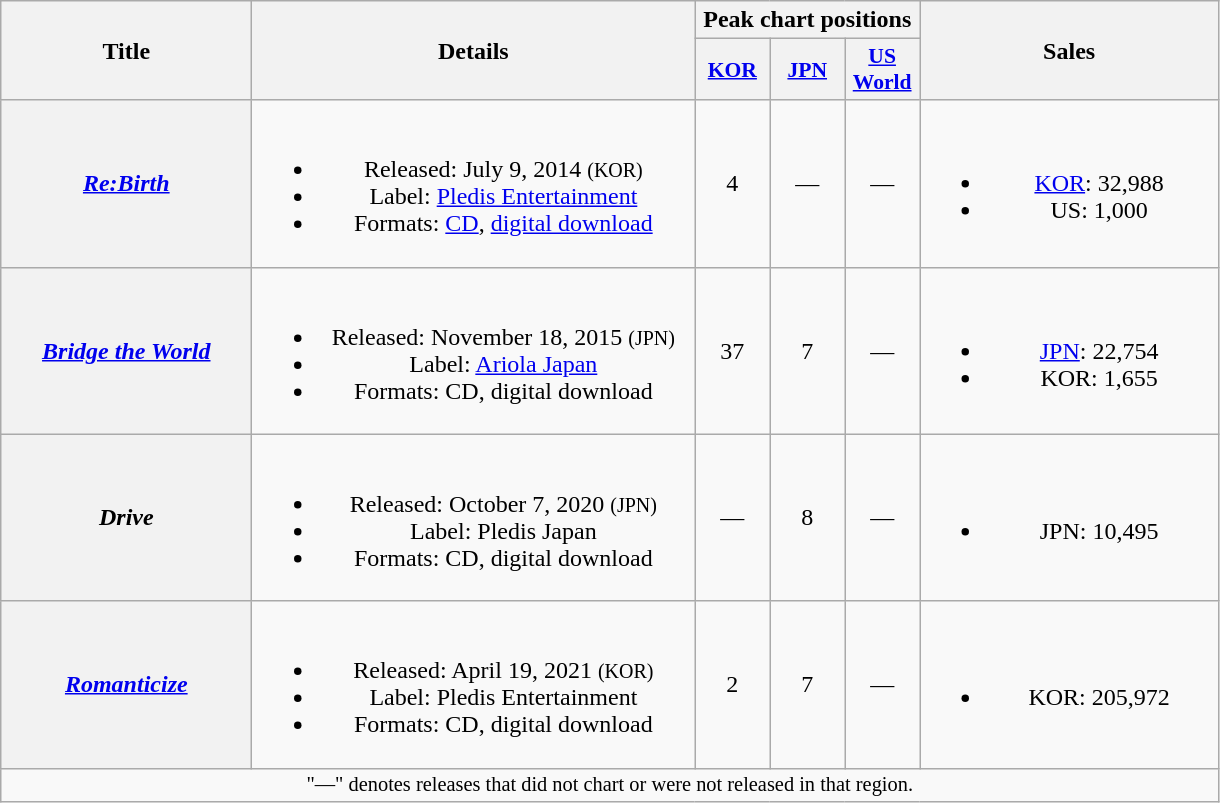<table class="wikitable plainrowheaders" style="text-align:center;">
<tr>
<th scope="col" rowspan="2" style="width:10em;">Title</th>
<th scope="col" rowspan="2" style="width:18em;">Details</th>
<th scope="col" colspan="3">Peak chart positions</th>
<th scope="col" rowspan="2" style="width:12em;">Sales</th>
</tr>
<tr>
<th scope="col" style="width:3em;font-size:90%;"><a href='#'>KOR</a><br></th>
<th scope="col" style="width:3em;font-size:90%;"><a href='#'>JPN</a><br></th>
<th scope="col" style="width:3em;font-size:90%;"><a href='#'>US<br>World</a><br></th>
</tr>
<tr>
<th scope="row"><em><a href='#'>Re:Birth</a></em></th>
<td><br><ul><li>Released: July 9, 2014 <small>(KOR)</small></li><li>Label: <a href='#'>Pledis Entertainment</a></li><li>Formats: <a href='#'>CD</a>, <a href='#'>digital download</a></li></ul></td>
<td>4</td>
<td>—</td>
<td>—</td>
<td><br><ul><li><a href='#'>KOR</a>: 32,988</li><li>US: 1,000</li></ul></td>
</tr>
<tr>
<th scope="row"><em><a href='#'>Bridge the World</a></em></th>
<td><br><ul><li>Released: November 18, 2015 <small>(JPN)</small></li><li>Label: <a href='#'>Ariola Japan</a></li><li>Formats: CD, digital download</li></ul></td>
<td>37</td>
<td>7</td>
<td>—</td>
<td><br><ul><li><a href='#'>JPN</a>: 22,754</li><li>KOR: 1,655</li></ul></td>
</tr>
<tr>
<th scope="row"><em>Drive</em></th>
<td><br><ul><li>Released: October 7, 2020 <small>(JPN)</small></li><li>Label: Pledis Japan</li><li>Formats: CD, digital download</li></ul></td>
<td>—</td>
<td>8</td>
<td>—</td>
<td><br><ul><li>JPN: 10,495</li></ul></td>
</tr>
<tr>
<th scope="row"><em><a href='#'>Romanticize</a></em></th>
<td><br><ul><li>Released: April 19, 2021 <small>(KOR)</small></li><li>Label: Pledis Entertainment</li><li>Formats: CD, digital download</li></ul></td>
<td>2</td>
<td>7</td>
<td>—</td>
<td><br><ul><li>KOR: 205,972</li></ul></td>
</tr>
<tr>
<td colspan="6" style="font-size:85%">"—" denotes releases that did not chart or were not released in that region.</td>
</tr>
</table>
